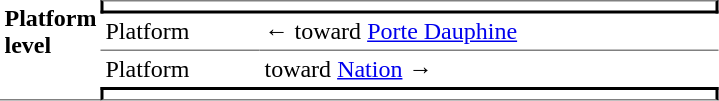<table border=0 cellspacing=0 cellpadding=3>
<tr>
<td style="border-bottom:solid 1px gray;" width=50 rowspan=10 valign=top><strong>Platform level</strong></td>
<td style="border-top:solid 1px gray;border-right:solid 2px black;border-left:solid 2px black;border-bottom:solid 2px black;text-align:center;" colspan=2></td>
</tr>
<tr>
<td style="border-bottom:solid 1px gray;" width=100>Platform </td>
<td style="border-bottom:solid 1px gray;" width=300>←   toward <a href='#'>Porte Dauphine</a> </td>
</tr>
<tr>
<td>Platform </td>
<td>   toward <a href='#'>Nation</a>  →</td>
</tr>
<tr>
<td style="border-top:solid 2px black;border-right:solid 2px black;border-left:solid 2px black;border-bottom:solid 1px gray;text-align:center;" colspan=2></td>
</tr>
</table>
